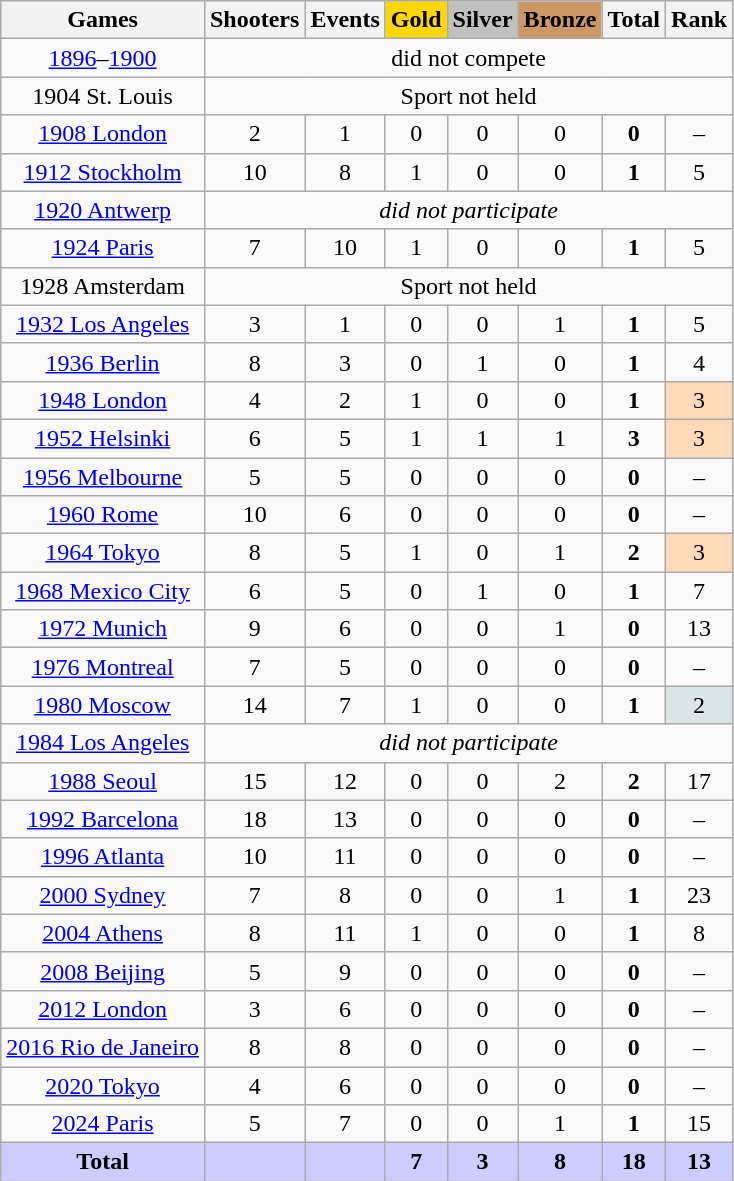<table class="wikitable sortable collapsible collapsed">
<tr>
<th>Games</th>
<th>Shooters</th>
<th>Events</th>
<th style="text-align:center; background-color:gold;">Gold</th>
<th style="text-align:center; background-color:silver;">Silver</th>
<th style="text-align:center; background-color:#c96;">Bronze</th>
<th>Total</th>
<th>Rank</th>
</tr>
<tr align=center>
<td><a href='#'>1896</a>–<a href='#'>1900</a></td>
<td colspan=7>did not compete</td>
</tr>
<tr align=center>
<td>1904 St. Louis</td>
<td colspan=7>Sport not held</td>
</tr>
<tr align=center>
<td><a href='#'>1908 London</a></td>
<td>2</td>
<td>1</td>
<td>0</td>
<td>0</td>
<td>0</td>
<td><strong>0</strong></td>
<td>–</td>
</tr>
<tr align=center>
<td><a href='#'>1912 Stockholm</a></td>
<td>10</td>
<td>8</td>
<td>1</td>
<td>0</td>
<td>0</td>
<td><strong>1</strong></td>
<td>5</td>
</tr>
<tr align=center>
<td><a href='#'>1920 Antwerp</a></td>
<td colspan=7><em>did not participate</em></td>
</tr>
<tr align=center>
<td><a href='#'>1924 Paris</a></td>
<td>7</td>
<td>10</td>
<td>1</td>
<td>0</td>
<td>0</td>
<td><strong>1</strong></td>
<td>5</td>
</tr>
<tr align=center>
<td>1928 Amsterdam</td>
<td colspan=7>Sport not held</td>
</tr>
<tr align=center>
<td><a href='#'>1932 Los Angeles</a></td>
<td>3</td>
<td>1</td>
<td>0</td>
<td>0</td>
<td>1</td>
<td><strong>1</strong></td>
<td>5</td>
</tr>
<tr align=center>
<td><a href='#'>1936 Berlin</a></td>
<td>8</td>
<td>3</td>
<td>0</td>
<td>1</td>
<td>0</td>
<td><strong>1</strong></td>
<td>4</td>
</tr>
<tr align=center>
<td><a href='#'>1948 London</a></td>
<td>4</td>
<td>2</td>
<td>1</td>
<td>0</td>
<td>0</td>
<td><strong>1</strong></td>
<td bgcolor=ffdab9>3</td>
</tr>
<tr align=center>
<td><a href='#'>1952 Helsinki</a></td>
<td>6</td>
<td>5</td>
<td>1</td>
<td>1</td>
<td>1</td>
<td><strong>3</strong></td>
<td bgcolor=ffdab9>3</td>
</tr>
<tr align=center>
<td><a href='#'>1956 Melbourne</a></td>
<td>5</td>
<td>5</td>
<td>0</td>
<td>0</td>
<td>0</td>
<td><strong>0</strong></td>
<td>–</td>
</tr>
<tr align=center>
<td><a href='#'>1960 Rome</a></td>
<td>10</td>
<td>6</td>
<td>0</td>
<td>0</td>
<td>0</td>
<td><strong>0</strong></td>
<td>–</td>
</tr>
<tr align=center>
<td><a href='#'>1964 Tokyo</a></td>
<td>8</td>
<td>5</td>
<td>1</td>
<td>0</td>
<td>1</td>
<td><strong>2</strong></td>
<td bgcolor=ffdab9>3</td>
</tr>
<tr align=center>
<td><a href='#'>1968 Mexico City</a></td>
<td>6</td>
<td>5</td>
<td>0</td>
<td>1</td>
<td>0</td>
<td><strong>1</strong></td>
<td>7</td>
</tr>
<tr align=center>
<td><a href='#'>1972 Munich</a></td>
<td>9</td>
<td>6</td>
<td>0</td>
<td>0</td>
<td>1</td>
<td><strong>0</strong></td>
<td>13</td>
</tr>
<tr align=center>
<td><a href='#'>1976 Montreal</a></td>
<td>7</td>
<td>5</td>
<td>0</td>
<td>0</td>
<td>0</td>
<td><strong>0</strong></td>
<td>–</td>
</tr>
<tr align=center>
<td><a href='#'>1980 Moscow</a></td>
<td>14</td>
<td>7</td>
<td>1</td>
<td>0</td>
<td>0</td>
<td><strong>1</strong></td>
<td bgcolor=dce5e5>2</td>
</tr>
<tr align=center>
<td><a href='#'>1984 Los Angeles</a></td>
<td colspan=7><em>did not participate</em></td>
</tr>
<tr align=center>
<td><a href='#'>1988 Seoul</a></td>
<td>15</td>
<td>12</td>
<td>0</td>
<td>0</td>
<td>2</td>
<td><strong>2</strong></td>
<td>17</td>
</tr>
<tr align=center>
<td><a href='#'>1992 Barcelona</a></td>
<td>18</td>
<td>13</td>
<td>0</td>
<td>0</td>
<td>0</td>
<td><strong>0</strong></td>
<td>–</td>
</tr>
<tr align=center>
<td><a href='#'>1996 Atlanta</a></td>
<td>10</td>
<td>11</td>
<td>0</td>
<td>0</td>
<td>0</td>
<td><strong>0</strong></td>
<td>–</td>
</tr>
<tr align=center>
<td><a href='#'>2000 Sydney</a></td>
<td>7</td>
<td>8</td>
<td>0</td>
<td>0</td>
<td>1</td>
<td><strong>1</strong></td>
<td>23</td>
</tr>
<tr align=center>
<td><a href='#'>2004 Athens</a></td>
<td>8</td>
<td>11</td>
<td>1</td>
<td>0</td>
<td>0</td>
<td><strong>1</strong></td>
<td>8</td>
</tr>
<tr align=center>
<td><a href='#'>2008 Beijing</a></td>
<td>5</td>
<td>9</td>
<td>0</td>
<td>0</td>
<td>0</td>
<td><strong>0</strong></td>
<td>–</td>
</tr>
<tr align=center>
<td><a href='#'>2012 London</a></td>
<td>3</td>
<td>6</td>
<td>0</td>
<td>0</td>
<td>0</td>
<td><strong>0</strong></td>
<td>–</td>
</tr>
<tr align=center>
<td><a href='#'>2016 Rio de Janeiro</a></td>
<td>8</td>
<td>8</td>
<td>0</td>
<td>0</td>
<td>0</td>
<td><strong>0</strong></td>
<td>–</td>
</tr>
<tr align=center>
<td><a href='#'>2020 Tokyo</a></td>
<td>4</td>
<td>6</td>
<td>0</td>
<td>0</td>
<td>0</td>
<td><strong>0</strong></td>
<td>–</td>
</tr>
<tr align=center>
<td><a href='#'>2024 Paris</a></td>
<td>5</td>
<td>7</td>
<td>0</td>
<td>0</td>
<td>1</td>
<td><strong>1</strong></td>
<td>15</td>
</tr>
<tr style="text-align:center; background-color:#ccf;">
<td><strong>Total</strong></td>
<td></td>
<td></td>
<td><strong>7</strong></td>
<td><strong>3</strong></td>
<td><strong>8</strong></td>
<td><strong>18</strong></td>
<td><strong>13</strong></td>
</tr>
</table>
